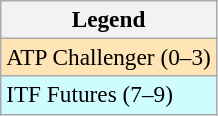<table class=wikitable style=font-size:97%>
<tr>
<th>Legend</th>
</tr>
<tr bgcolor=moccasin>
<td>ATP Challenger (0–3)</td>
</tr>
<tr bgcolor=cffcff>
<td>ITF Futures (7–9)</td>
</tr>
</table>
